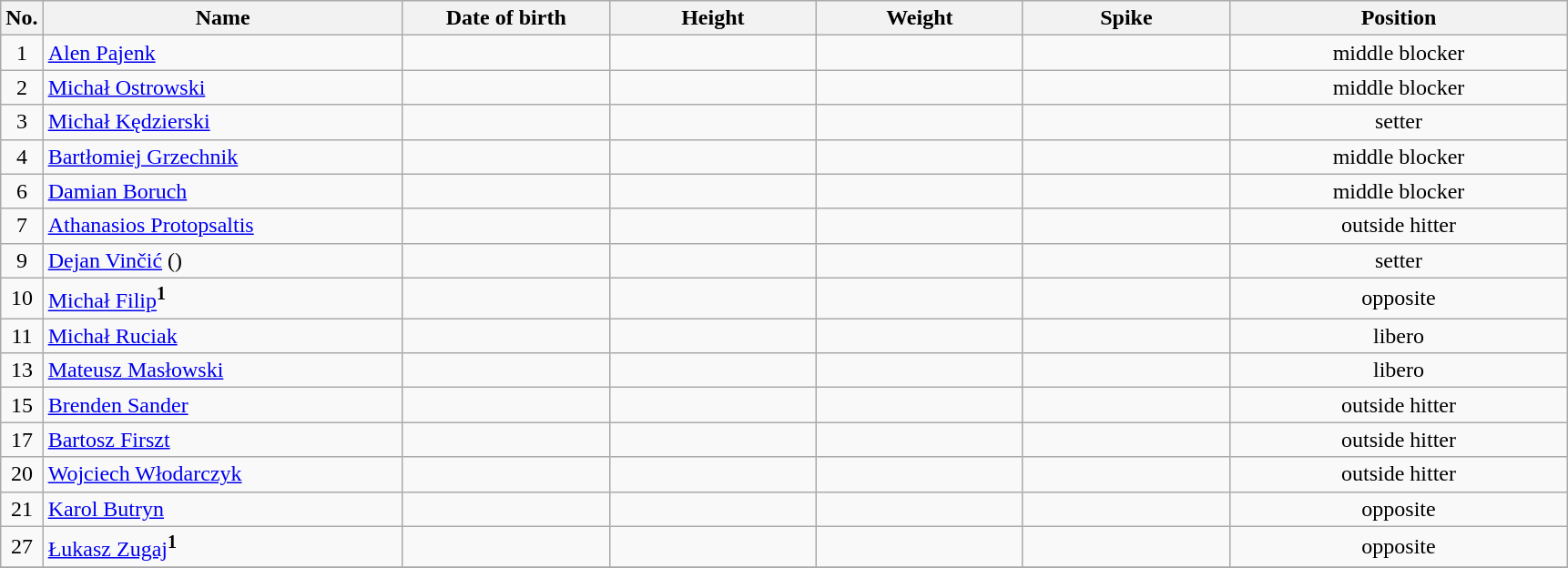<table class="wikitable sortable" style="font-size:100%; text-align:center;">
<tr>
<th>No.</th>
<th style="width:16em">Name</th>
<th style="width:9em">Date of birth</th>
<th style="width:9em">Height</th>
<th style="width:9em">Weight</th>
<th style="width:9em">Spike</th>
<th style="width:15em">Position</th>
</tr>
<tr>
<td>1</td>
<td align=left> <a href='#'>Alen Pajenk</a></td>
<td align=right></td>
<td></td>
<td></td>
<td></td>
<td>middle blocker</td>
</tr>
<tr>
<td>2</td>
<td align=left> <a href='#'>Michał Ostrowski</a></td>
<td align=right></td>
<td></td>
<td></td>
<td></td>
<td>middle blocker</td>
</tr>
<tr>
<td>3</td>
<td align=left> <a href='#'>Michał Kędzierski</a></td>
<td align=right></td>
<td></td>
<td></td>
<td></td>
<td>setter</td>
</tr>
<tr>
<td>4</td>
<td align=left> <a href='#'>Bartłomiej Grzechnik</a></td>
<td align=right></td>
<td></td>
<td></td>
<td></td>
<td>middle blocker</td>
</tr>
<tr>
<td>6</td>
<td align=left> <a href='#'>Damian Boruch</a></td>
<td align=right></td>
<td></td>
<td></td>
<td></td>
<td>middle blocker</td>
</tr>
<tr>
<td>7</td>
<td align=left> <a href='#'>Athanasios Protopsaltis</a></td>
<td align=right></td>
<td></td>
<td></td>
<td></td>
<td>outside hitter</td>
</tr>
<tr>
<td>9</td>
<td align=left> <a href='#'>Dejan Vinčić</a> ()</td>
<td align=right></td>
<td></td>
<td></td>
<td></td>
<td>setter</td>
</tr>
<tr>
<td>10</td>
<td align=left> <a href='#'>Michał Filip</a><sup><strong>1</strong></sup></td>
<td align=right></td>
<td></td>
<td></td>
<td></td>
<td>opposite</td>
</tr>
<tr>
<td>11</td>
<td align=left> <a href='#'>Michał Ruciak</a></td>
<td align=right></td>
<td></td>
<td></td>
<td></td>
<td>libero</td>
</tr>
<tr>
<td>13</td>
<td align=left> <a href='#'>Mateusz Masłowski</a></td>
<td align=right></td>
<td></td>
<td></td>
<td></td>
<td>libero</td>
</tr>
<tr>
<td>15</td>
<td align=left> <a href='#'>Brenden Sander</a></td>
<td align=right></td>
<td></td>
<td></td>
<td></td>
<td>outside hitter</td>
</tr>
<tr>
<td>17</td>
<td align=left> <a href='#'>Bartosz Firszt</a></td>
<td align=right></td>
<td></td>
<td></td>
<td></td>
<td>outside hitter</td>
</tr>
<tr>
<td>20</td>
<td align=left> <a href='#'>Wojciech Włodarczyk</a></td>
<td align=right></td>
<td></td>
<td></td>
<td></td>
<td>outside hitter</td>
</tr>
<tr>
<td>21</td>
<td align=left> <a href='#'>Karol Butryn</a></td>
<td align=right></td>
<td></td>
<td></td>
<td></td>
<td>opposite</td>
</tr>
<tr>
<td>27</td>
<td align=left> <a href='#'>Łukasz Zugaj</a><sup><strong>1</strong></sup></td>
<td align=right></td>
<td></td>
<td></td>
<td></td>
<td>opposite</td>
</tr>
<tr>
</tr>
</table>
